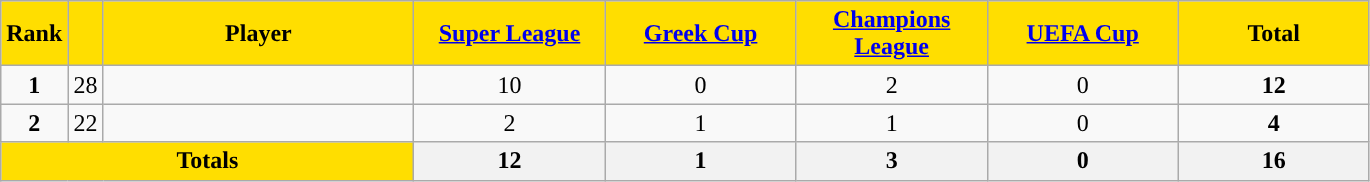<table class="wikitable sortable" style="text-align:center">
<tr>
<th style="background:#FFDE00">Rank</th>
<th style="background:#FFDE00"></th>
<th width=200 style="background:#FFDE00">Player</th>
<th width=120 style="background:#FFDE00"><a href='#'>Super League</a></th>
<th width=120 style="background:#FFDE00"><a href='#'>Greek Cup</a></th>
<th width=120 style="background:#FFDE00"><a href='#'>Champions League</a></th>
<th width=120 style="background:#FFDE00"><a href='#'>UEFA Cup</a></th>
<th width=120 style="background:#FFDE00">Total</th>
</tr>
<tr>
<td><strong>1</strong></td>
<td>28</td>
<td align=left></td>
<td>10</td>
<td>0</td>
<td>2</td>
<td>0</td>
<td><strong>12</strong></td>
</tr>
<tr>
<td><strong>2</strong></td>
<td>22</td>
<td align=left></td>
<td>2</td>
<td>1</td>
<td>1</td>
<td>0</td>
<td><strong>4</strong></td>
</tr>
<tr class="sortbottom">
<th colspan=3 style="background:#FFDE00"><strong>Totals</strong></th>
<th><strong>12</strong></th>
<th><strong> 1</strong></th>
<th><strong> 3</strong></th>
<th><strong> 0</strong></th>
<th><strong>16</strong></th>
</tr>
</table>
